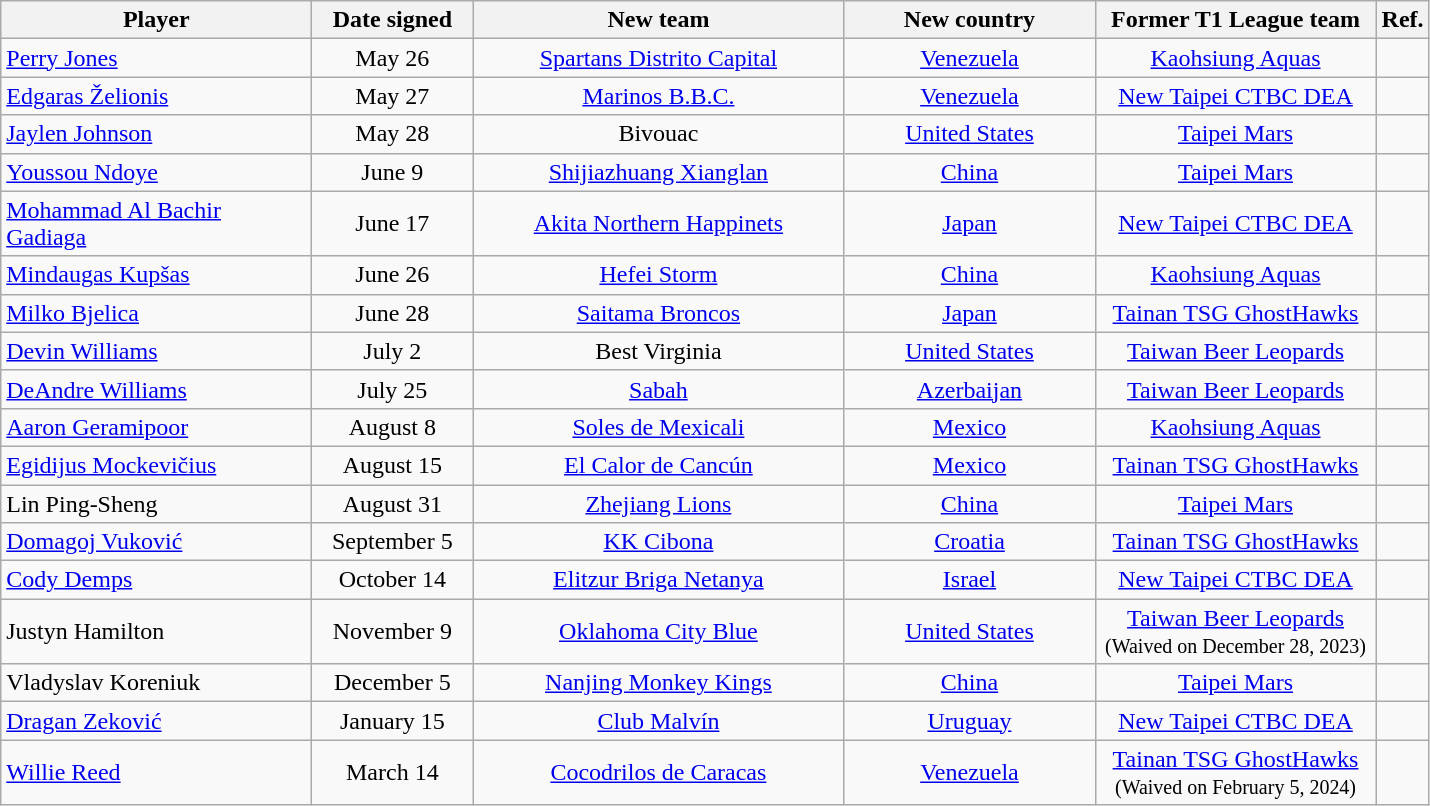<table class="wikitable sortable" style="text-align:left">
<tr>
<th style="width:200px">Player</th>
<th style="width:100px">Date signed</th>
<th style="width:240px">New team</th>
<th style="width:160px">New country</th>
<th style="width:180px">Former T1 League team</th>
<th class="unsortable">Ref.</th>
</tr>
<tr>
<td align="left"><a href='#'>Perry Jones</a></td>
<td align="center">May 26</td>
<td align="center"><a href='#'>Spartans Distrito Capital</a></td>
<td align="center"><a href='#'>Venezuela</a></td>
<td align="center"><a href='#'>Kaohsiung Aquas</a></td>
<td align="center"></td>
</tr>
<tr>
<td align="left"><a href='#'>Edgaras Želionis</a></td>
<td align="center">May 27</td>
<td align="center"><a href='#'>Marinos B.B.C.</a></td>
<td align="center"><a href='#'>Venezuela</a></td>
<td align="center"><a href='#'>New Taipei CTBC DEA</a></td>
<td align="center"></td>
</tr>
<tr>
<td align="left"><a href='#'>Jaylen Johnson</a></td>
<td align="center">May 28</td>
<td align="center">Bivouac</td>
<td align="center"><a href='#'>United States</a></td>
<td align="center"><a href='#'>Taipei Mars</a></td>
<td align="center"></td>
</tr>
<tr>
<td align="left"><a href='#'>Youssou Ndoye</a></td>
<td align="center">June 9</td>
<td align="center"><a href='#'>Shijiazhuang Xianglan</a></td>
<td align="center"><a href='#'>China</a></td>
<td align="center"><a href='#'>Taipei Mars</a></td>
<td align="center"></td>
</tr>
<tr>
<td align="left"><a href='#'>Mohammad Al Bachir Gadiaga</a></td>
<td align="center">June 17</td>
<td align="center"><a href='#'>Akita Northern Happinets</a></td>
<td align="center"><a href='#'>Japan</a></td>
<td align="center"><a href='#'>New Taipei CTBC DEA</a></td>
<td align="center"></td>
</tr>
<tr>
<td align="left"><a href='#'>Mindaugas Kupšas</a></td>
<td align="center">June 26</td>
<td align="center"><a href='#'>Hefei Storm</a></td>
<td align="center"><a href='#'>China</a></td>
<td align="center"><a href='#'>Kaohsiung Aquas</a></td>
<td align="center"></td>
</tr>
<tr>
<td align="left"><a href='#'>Milko Bjelica</a></td>
<td align="center">June 28</td>
<td align="center"><a href='#'>Saitama Broncos</a></td>
<td align="center"><a href='#'>Japan</a></td>
<td align="center"><a href='#'>Tainan TSG GhostHawks</a></td>
<td align="center"></td>
</tr>
<tr>
<td align="left"><a href='#'>Devin Williams</a></td>
<td align="center">July 2</td>
<td align="center">Best Virginia</td>
<td align="center"><a href='#'>United States</a></td>
<td align="center"><a href='#'>Taiwan Beer Leopards</a></td>
<td align="center"></td>
</tr>
<tr>
<td align="left"><a href='#'>DeAndre Williams</a></td>
<td align="center">July 25</td>
<td align="center"><a href='#'>Sabah</a></td>
<td align="center"><a href='#'>Azerbaijan</a></td>
<td align="center"><a href='#'>Taiwan Beer Leopards</a></td>
<td align="center"></td>
</tr>
<tr>
<td align="left"><a href='#'>Aaron Geramipoor</a></td>
<td align="center">August 8</td>
<td align="center"><a href='#'>Soles de Mexicali</a></td>
<td align="center"><a href='#'>Mexico</a></td>
<td align="center"><a href='#'>Kaohsiung Aquas</a></td>
<td align="center"></td>
</tr>
<tr>
<td align="left"><a href='#'>Egidijus Mockevičius</a></td>
<td align="center">August 15</td>
<td align="center"><a href='#'>El Calor de Cancún</a></td>
<td align="center"><a href='#'>Mexico</a></td>
<td align="center"><a href='#'>Tainan TSG GhostHawks</a></td>
<td align="center"></td>
</tr>
<tr>
<td align="left">Lin Ping-Sheng</td>
<td align="center">August 31</td>
<td align="center"><a href='#'>Zhejiang Lions</a></td>
<td align="center"><a href='#'>China</a></td>
<td align="center"><a href='#'>Taipei Mars</a></td>
<td align="center"></td>
</tr>
<tr>
<td align="left"><a href='#'>Domagoj Vuković</a></td>
<td align="center">September 5</td>
<td align="center"><a href='#'>KK Cibona</a></td>
<td align="center"><a href='#'>Croatia</a></td>
<td align="center"><a href='#'>Tainan TSG GhostHawks</a></td>
<td align="center"></td>
</tr>
<tr>
<td align="left"><a href='#'>Cody Demps</a></td>
<td align="center">October 14</td>
<td align="center"><a href='#'>Elitzur Briga Netanya</a></td>
<td align="center"><a href='#'>Israel</a></td>
<td align="center"><a href='#'>New Taipei CTBC DEA</a></td>
<td align="center"></td>
</tr>
<tr>
<td align="left">Justyn Hamilton</td>
<td align="center">November 9</td>
<td align="center"><a href='#'>Oklahoma City Blue</a></td>
<td align="center"><a href='#'>United States</a></td>
<td align="center"><a href='#'>Taiwan Beer Leopards</a><br><small>(Waived on December 28, 2023)</small></td>
<td align="center"></td>
</tr>
<tr>
<td align="left">Vladyslav Koreniuk</td>
<td align="center">December 5</td>
<td align="center"><a href='#'>Nanjing Monkey Kings</a></td>
<td align="center"><a href='#'>China</a></td>
<td align="center"><a href='#'>Taipei Mars</a></td>
<td align="center"></td>
</tr>
<tr>
<td align="left"><a href='#'>Dragan Zeković</a></td>
<td align="center">January 15</td>
<td align="center"><a href='#'>Club Malvín</a></td>
<td align="center"><a href='#'>Uruguay</a></td>
<td align="center"><a href='#'>New Taipei CTBC DEA</a></td>
<td align="center"></td>
</tr>
<tr>
<td align="left"><a href='#'>Willie Reed</a></td>
<td align="center">March 14</td>
<td align="center"><a href='#'>Cocodrilos de Caracas</a></td>
<td align="center"><a href='#'>Venezuela</a></td>
<td align="center"><a href='#'>Tainan TSG GhostHawks</a><br><small>(Waived on February 5, 2024)</small></td>
<td align="center"></td>
</tr>
</table>
